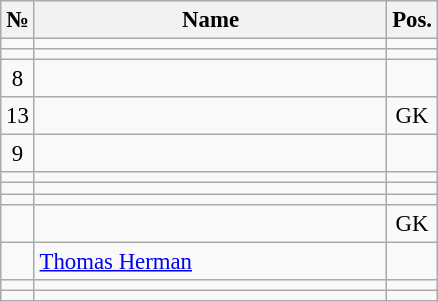<table class="wikitable sortable" style="font-size:95%; text-align:center;">
<tr>
<th>№</th>
<th style="width:15em">Name</th>
<th>Pos.</th>
</tr>
<tr>
<td></td>
<td align=left></td>
<td></td>
</tr>
<tr>
<td></td>
<td align=left></td>
<td></td>
</tr>
<tr>
<td>8</td>
<td align=left></td>
<td></td>
</tr>
<tr>
<td>13</td>
<td align=left></td>
<td>GK</td>
</tr>
<tr>
<td>9</td>
<td align=left></td>
<td></td>
</tr>
<tr>
<td></td>
<td align=left></td>
<td></td>
</tr>
<tr>
<td></td>
<td align=left></td>
<td></td>
</tr>
<tr>
<td></td>
<td align=left></td>
<td></td>
</tr>
<tr>
<td></td>
<td align=left></td>
<td>GK</td>
</tr>
<tr>
<td></td>
<td align=left><a href='#'>Thomas Herman</a></td>
<td></td>
</tr>
<tr>
<td></td>
<td align=left></td>
<td></td>
</tr>
<tr>
<td></td>
<td align=left></td>
<td></td>
</tr>
</table>
